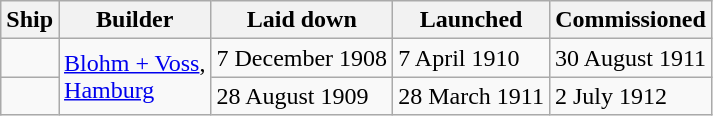<table class="wikitable">
<tr>
<th align = center>Ship</th>
<th align = center>Builder</th>
<th align = center>Laid down</th>
<th align = center>Launched</th>
<th align = center>Commissioned</th>
</tr>
<tr>
<td></td>
<td rowspan=2><a href='#'>Blohm + Voss</a>,<br> <a href='#'>Hamburg</a></td>
<td>7 December 1908</td>
<td>7 April 1910</td>
<td>30 August 1911</td>
</tr>
<tr>
<td></td>
<td>28 August 1909</td>
<td>28 March 1911</td>
<td>2 July 1912</td>
</tr>
</table>
